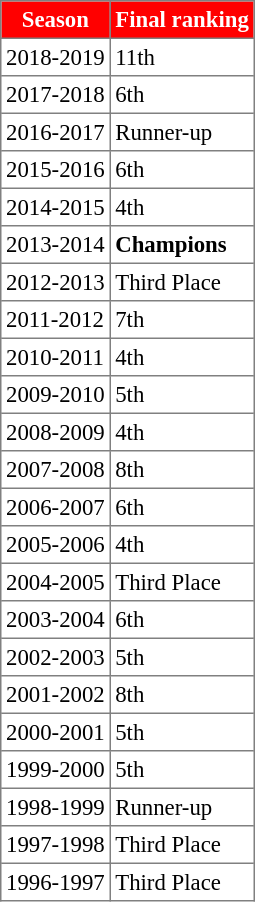<table style="background-color:#FFFFFF; font-size: 95%; border: gray solid 1px; border-collapse: collapse;" cellpadding="3" cellspacing="0" border="1">
<tr style="background-color:#FF0000; color:#FFFFFF;">
<th>Season</th>
<th>Final ranking</th>
</tr>
<tr>
<td>2018-2019</td>
<td>11th</td>
</tr>
<tr>
<td>2017-2018</td>
<td>6th</td>
</tr>
<tr>
<td>2016-2017</td>
<td>Runner-up</td>
</tr>
<tr>
<td>2015-2016</td>
<td>6th</td>
</tr>
<tr>
<td>2014-2015</td>
<td>4th</td>
</tr>
<tr>
<td>2013-2014</td>
<td> <strong>Champions</strong></td>
</tr>
<tr>
<td>2012-2013</td>
<td>Third Place</td>
</tr>
<tr>
<td>2011-2012</td>
<td>7th</td>
</tr>
<tr>
<td>2010-2011</td>
<td>4th</td>
</tr>
<tr>
<td>2009-2010</td>
<td>5th</td>
</tr>
<tr>
<td>2008-2009</td>
<td>4th</td>
</tr>
<tr>
<td>2007-2008</td>
<td>8th</td>
</tr>
<tr>
<td>2006-2007</td>
<td>6th</td>
</tr>
<tr>
<td>2005-2006</td>
<td>4th</td>
</tr>
<tr>
<td>2004-2005</td>
<td>Third Place</td>
</tr>
<tr>
<td>2003-2004</td>
<td>6th</td>
</tr>
<tr>
<td>2002-2003</td>
<td>5th</td>
</tr>
<tr>
<td>2001-2002</td>
<td>8th</td>
</tr>
<tr>
<td>2000-2001</td>
<td>5th</td>
</tr>
<tr>
<td>1999-2000</td>
<td>5th</td>
</tr>
<tr>
<td>1998-1999</td>
<td>Runner-up</td>
</tr>
<tr>
<td>1997-1998</td>
<td>Third Place</td>
</tr>
<tr>
<td>1996-1997</td>
<td>Third Place</td>
</tr>
</table>
